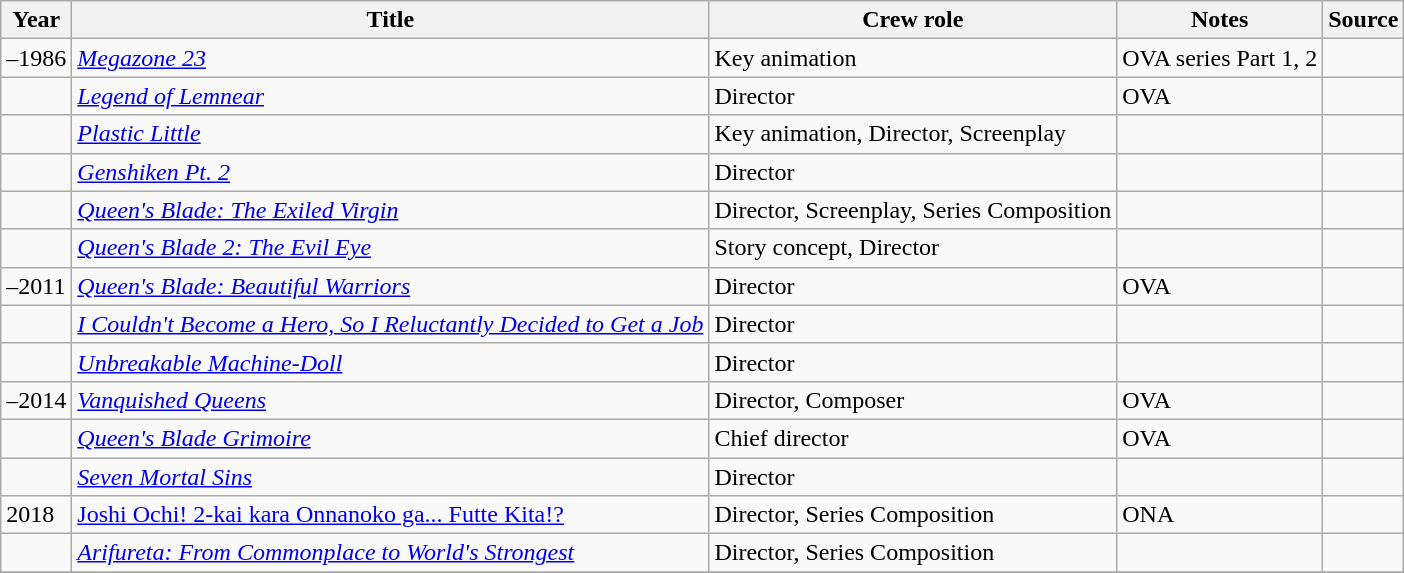<table class="wikitable sortable plainrowheaders">
<tr>
<th>Year</th>
<th>Title</th>
<th>Crew role</th>
<th class="unsortable">Notes</th>
<th class="unsortable">Source</th>
</tr>
<tr>
<td>–1986</td>
<td><em><a href='#'>Megazone 23</a></em></td>
<td>Key animation</td>
<td>OVA series Part 1, 2</td>
<td></td>
</tr>
<tr>
<td></td>
<td><em><a href='#'>Legend of Lemnear</a></em></td>
<td>Director</td>
<td>OVA</td>
<td></td>
</tr>
<tr>
<td></td>
<td><em><a href='#'>Plastic Little</a></em></td>
<td>Key animation, Director, Screenplay</td>
<td></td>
<td></td>
</tr>
<tr>
<td></td>
<td><em><a href='#'>Genshiken Pt. 2</a></em></td>
<td>Director</td>
<td></td>
<td></td>
</tr>
<tr>
<td></td>
<td><em><a href='#'>Queen's Blade: The Exiled Virgin</a></em></td>
<td>Director, Screenplay, Series Composition</td>
<td></td>
<td></td>
</tr>
<tr>
<td></td>
<td><em><a href='#'>Queen's Blade 2: The Evil Eye</a></em></td>
<td>Story concept, Director</td>
<td></td>
<td></td>
</tr>
<tr>
<td>–2011</td>
<td><em><a href='#'>Queen's Blade: Beautiful Warriors</a></em></td>
<td>Director</td>
<td>OVA</td>
<td></td>
</tr>
<tr>
<td></td>
<td><em><a href='#'>I Couldn't Become a Hero, So I Reluctantly Decided to Get a Job</a></em></td>
<td>Director</td>
<td></td>
<td></td>
</tr>
<tr>
<td></td>
<td><em><a href='#'>Unbreakable Machine-Doll</a></em></td>
<td>Director</td>
<td></td>
<td></td>
</tr>
<tr>
<td>–2014</td>
<td><em><a href='#'>Vanquished Queens</a></em></td>
<td>Director, Composer</td>
<td>OVA</td>
<td></td>
</tr>
<tr>
<td></td>
<td><em><a href='#'>Queen's Blade Grimoire</a></em></td>
<td>Chief director</td>
<td>OVA</td>
<td></td>
</tr>
<tr>
<td></td>
<td><em><a href='#'>Seven Mortal Sins</a></em></td>
<td>Director</td>
<td></td>
<td></td>
</tr>
<tr>
<td>2018</td>
<td><a href='#'>Joshi Ochi! 2-kai kara Onnanoko ga... Futte Kita!?</a></td>
<td>Director, Series Composition</td>
<td>ONA</td>
<td></td>
</tr>
<tr>
<td></td>
<td><em><a href='#'>Arifureta: From Commonplace to World's Strongest</a></em></td>
<td>Director, Series Composition</td>
<td></td>
<td></td>
</tr>
<tr>
</tr>
</table>
